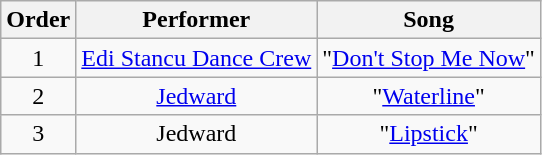<table class="wikitable" style="text-align:center">
<tr>
<th>Order</th>
<th>Performer</th>
<th>Song</th>
</tr>
<tr>
<td>1</td>
<td><a href='#'>Edi Stancu Dance Crew</a></td>
<td>"<a href='#'>Don't Stop Me Now</a>"</td>
</tr>
<tr>
<td>2</td>
<td><a href='#'>Jedward</a></td>
<td>"<a href='#'>Waterline</a>"</td>
</tr>
<tr>
<td>3</td>
<td>Jedward</td>
<td>"<a href='#'>Lipstick</a>"</td>
</tr>
</table>
